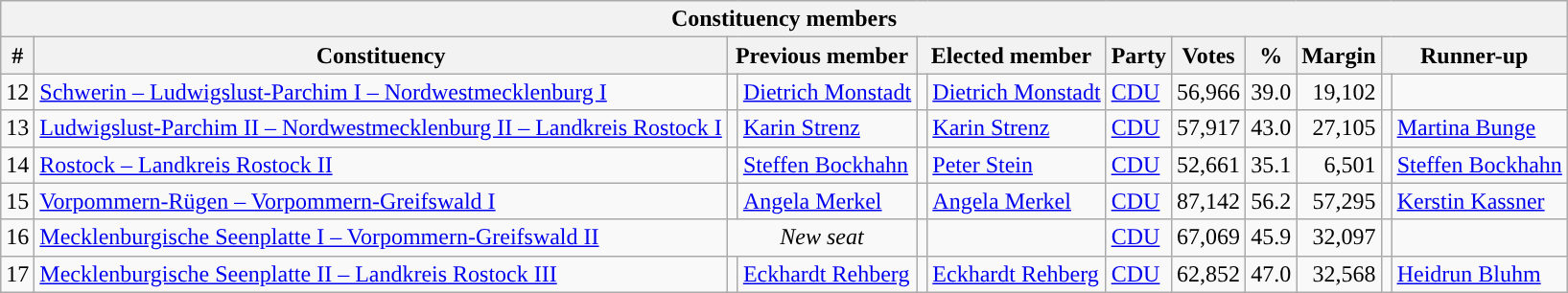<table class="wikitable sortable" style="text-align:right">
<tr>
<th colspan="12">Constituency members</th>
</tr>
<tr>
<th>#</th>
<th>Constituency</th>
<th colspan="2">Previous member</th>
<th colspan="2">Elected member</th>
<th>Party</th>
<th>Votes</th>
<th>%</th>
<th>Margin</th>
<th colspan="2">Runner-up</th>
</tr>
<tr>
<td>12</td>
<td align=left><a href='#'>Schwerin – Ludwigslust-Parchim I – Nordwestmecklenburg I</a></td>
<td bgcolor=></td>
<td align=left><a href='#'>Dietrich Monstadt</a></td>
<td bgcolor=></td>
<td align=left><a href='#'>Dietrich Monstadt</a></td>
<td align=left><a href='#'>CDU</a></td>
<td>56,966</td>
<td>39.0</td>
<td>19,102</td>
<td bgcolor=></td>
<td align=left></td>
</tr>
<tr>
<td>13</td>
<td align=left><a href='#'>Ludwigslust-Parchim II – Nordwestmecklenburg II – Landkreis Rostock I</a></td>
<td bgcolor=></td>
<td align=left><a href='#'>Karin Strenz</a></td>
<td bgcolor=></td>
<td align=left><a href='#'>Karin Strenz</a></td>
<td align=left><a href='#'>CDU</a></td>
<td>57,917</td>
<td>43.0</td>
<td>27,105</td>
<td bgcolor=></td>
<td align=left><a href='#'>Martina Bunge</a></td>
</tr>
<tr>
<td>14</td>
<td align=left><a href='#'>Rostock – Landkreis Rostock II</a></td>
<td bgcolor=></td>
<td align=left><a href='#'>Steffen Bockhahn</a></td>
<td></td>
<td align=left><a href='#'>Peter Stein</a></td>
<td align=left><a href='#'>CDU</a></td>
<td>52,661</td>
<td>35.1</td>
<td>6,501</td>
<td bgcolor=></td>
<td align=left><a href='#'>Steffen Bockhahn</a></td>
</tr>
<tr>
<td>15</td>
<td align=left><a href='#'>Vorpommern-Rügen – Vorpommern-Greifswald I</a></td>
<td bgcolor=></td>
<td align=left><a href='#'>Angela Merkel</a></td>
<td bgcolor=></td>
<td align=left><a href='#'>Angela Merkel</a></td>
<td align=left><a href='#'>CDU</a></td>
<td>87,142</td>
<td>56.2</td>
<td>57,295</td>
<td bgcolor=></td>
<td align=left><a href='#'>Kerstin Kassner</a></td>
</tr>
<tr>
<td>16</td>
<td align=left><a href='#'>Mecklenburgische Seenplatte I – Vorpommern-Greifswald II</a></td>
<td align=center colspan=2><em>New seat</em></td>
<td bgcolor=></td>
<td align=left></td>
<td align="left"><a href='#'>CDU</a></td>
<td>67,069</td>
<td>45.9</td>
<td>32,097</td>
<td bgcolor=></td>
<td align=left></td>
</tr>
<tr>
<td>17</td>
<td align=left><a href='#'>Mecklenburgische Seenplatte II – Landkreis Rostock III</a></td>
<td bgcolor=></td>
<td align=left><a href='#'>Eckhardt Rehberg</a></td>
<td bgcolor=></td>
<td align=left><a href='#'>Eckhardt Rehberg</a></td>
<td align=left><a href='#'>CDU</a></td>
<td>62,852</td>
<td>47.0</td>
<td>32,568</td>
<td bgcolor=></td>
<td align=left><a href='#'>Heidrun Bluhm</a></td>
</tr>
</table>
